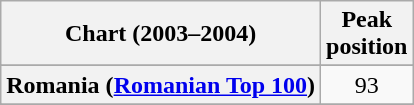<table class="wikitable sortable plainrowheaders" style="text-align:center;">
<tr>
<th scope="col">Chart (2003–2004)</th>
<th scope="col">Peak<br>position</th>
</tr>
<tr>
</tr>
<tr>
</tr>
<tr>
</tr>
<tr>
</tr>
<tr>
</tr>
<tr>
</tr>
<tr>
</tr>
<tr>
<th scope="row">Romania (<a href='#'>Romanian Top 100</a>)</th>
<td align="center">93</td>
</tr>
<tr>
</tr>
<tr>
</tr>
<tr>
</tr>
<tr>
</tr>
<tr>
</tr>
<tr>
</tr>
</table>
